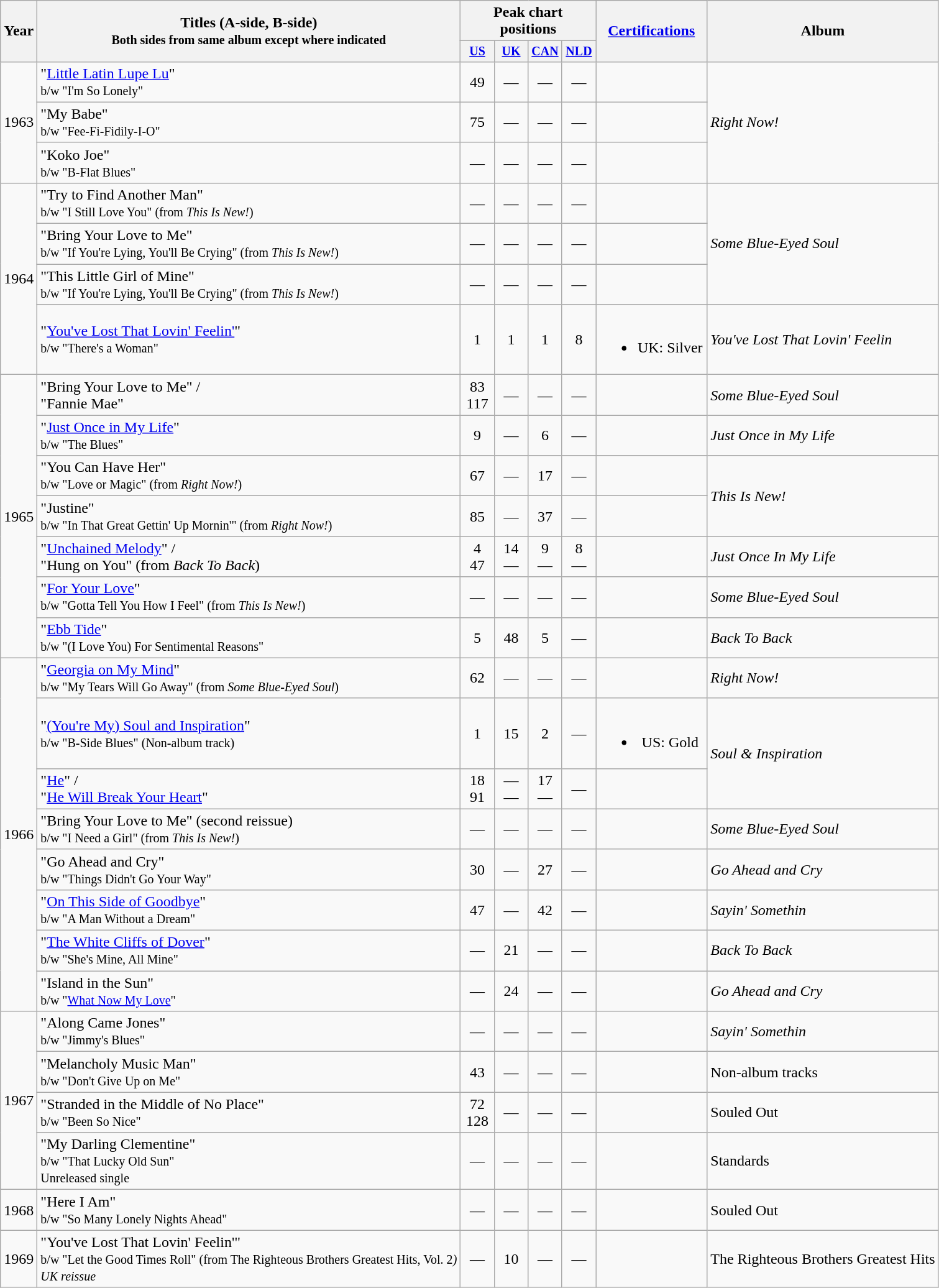<table class="wikitable" style=text-align:center;>
<tr>
<th rowspan=2>Year</th>
<th rowspan=2>Titles (A-side, B-side)<br><small>Both sides from same album except where indicated</small></th>
<th colspan=4>Peak chart positions</th>
<th scope="col" rowspan="2" style="width:7em;"><a href='#'>Certifications</a></th>
<th rowspan=2>Album</th>
</tr>
<tr style="font-size:smaller;">
<th width=30><a href='#'>US</a><br></th>
<th width=30><a href='#'>UK</a><br></th>
<th width=30><a href='#'>CAN</a><br></th>
<th width=30><a href='#'>NLD</a><br></th>
</tr>
<tr>
<td rowspan=3>1963</td>
<td align=left>"<a href='#'>Little Latin Lupe Lu</a>"<br><small>b/w "I'm So Lonely"</small></td>
<td>49</td>
<td>—</td>
<td>—</td>
<td>—</td>
<td></td>
<td align="left" rowspan="3"><em>Right Now!</em></td>
</tr>
<tr>
<td align=left>"My Babe"<br><small>b/w "Fee-Fi-Fidily-I-O"</small></td>
<td>75</td>
<td>—</td>
<td>—</td>
<td>—</td>
<td></td>
</tr>
<tr>
<td align=left>"Koko Joe"<br><small>b/w "B-Flat Blues"</small></td>
<td>—</td>
<td>—</td>
<td>—</td>
<td>—</td>
<td></td>
</tr>
<tr>
<td rowspan="4">1964</td>
<td align=left>"Try to Find Another Man"<br><small>b/w "I Still Love You" (from <em>This Is New!</em>)</small></td>
<td>—</td>
<td>—</td>
<td>—</td>
<td>—</td>
<td></td>
<td align="left" rowspan="3"><em>Some Blue-Eyed Soul</em></td>
</tr>
<tr>
<td align=left>"Bring Your Love to Me"<br><small>b/w "If You're Lying, You'll Be Crying" (from <em>This Is New!</em>)</small></td>
<td>—</td>
<td>—</td>
<td>—</td>
<td>—</td>
<td></td>
</tr>
<tr>
<td align=left>"This Little Girl of Mine"<br><small>b/w "If You're Lying, You'll Be Crying" (from <em>This Is New!</em>)</small></td>
<td>—</td>
<td>—</td>
<td>—</td>
<td>—</td>
<td></td>
</tr>
<tr>
<td align=left>"<a href='#'>You've Lost That Lovin' Feelin'</a>"<br><small>b/w "There's a Woman"</small></td>
<td>1</td>
<td>1</td>
<td>1</td>
<td>8</td>
<td><br><ul><li>UK: Silver</li></ul></td>
<td align="left"><em>You've Lost That Lovin' Feelin</em></td>
</tr>
<tr>
<td rowspan=7>1965</td>
<td align=left>"Bring Your Love to Me" /<br>"Fannie Mae"</td>
<td>83<br>117</td>
<td>—</td>
<td>—</td>
<td>—</td>
<td></td>
<td align="left"><em>Some Blue-Eyed Soul</em></td>
</tr>
<tr>
<td align=left>"<a href='#'>Just Once in My Life</a>"<br><small>b/w "The Blues"</small></td>
<td>9</td>
<td>—</td>
<td>6</td>
<td>—</td>
<td></td>
<td align="left"><em>Just Once in My Life</em></td>
</tr>
<tr>
<td align=left>"You Can Have Her"<br><small>b/w "Love or Magic" (from <em>Right Now!</em>)</small></td>
<td>67</td>
<td>—</td>
<td>17</td>
<td>—</td>
<td></td>
<td align="left" rowspan="2"><em>This Is New!</em></td>
</tr>
<tr>
<td align=left>"Justine"<br><small>b/w "In That Great Gettin' Up Mornin'" (from <em>Right Now!</em>)</small></td>
<td>85</td>
<td>—</td>
<td>37</td>
<td>—</td>
<td></td>
</tr>
<tr>
<td align=left>"<a href='#'>Unchained Melody</a>" /<br>"Hung on You" (from <em>Back To Back</em>)</td>
<td>4<br>47</td>
<td>14<br> —</td>
<td>9<br> —</td>
<td>8<br> —</td>
<td></td>
<td align="left"><em>Just Once In My Life</em></td>
</tr>
<tr>
<td align=left>"<a href='#'>For Your Love</a>"<br><small>b/w "Gotta Tell You How I Feel" (from <em>This Is New!</em>)</small></td>
<td>—</td>
<td>—</td>
<td>—</td>
<td>—</td>
<td></td>
<td align="left"><em>Some Blue-Eyed Soul</em></td>
</tr>
<tr>
<td align=left>"<a href='#'>Ebb Tide</a>"<br><small>b/w "(I Love You) For Sentimental Reasons"</small></td>
<td>5</td>
<td>48</td>
<td>5</td>
<td>—</td>
<td></td>
<td align="left"><em>Back To Back</em></td>
</tr>
<tr>
<td rowspan=8>1966</td>
<td align=left>"<a href='#'>Georgia on My Mind</a>"<br><small>b/w "My Tears Will Go Away" (from <em>Some Blue-Eyed Soul</em>)</small></td>
<td>62</td>
<td>—</td>
<td>—</td>
<td>—</td>
<td></td>
<td align="left"><em>Right Now!</em></td>
</tr>
<tr>
<td align=left>"<a href='#'>(You're My) Soul and Inspiration</a>"<br><small>b/w "B-Side Blues" (Non-album track)</small></td>
<td>1</td>
<td>15</td>
<td>2</td>
<td>—</td>
<td><br><ul><li>US: Gold</li></ul></td>
<td align="left" rowspan="2"><em>Soul & Inspiration</em></td>
</tr>
<tr>
<td align=left>"<a href='#'>He</a>" /<br>"<a href='#'>He Will Break Your Heart</a>"</td>
<td>18<br>91</td>
<td>—<br> —</td>
<td>17<br> —</td>
<td>—</td>
<td></td>
</tr>
<tr>
<td align=left>"Bring Your Love to Me" (second reissue)<br><small>b/w "I Need a Girl" (from <em>This Is New!</em>)</small></td>
<td>—</td>
<td>—</td>
<td>—</td>
<td>—</td>
<td></td>
<td align="left"><em>Some Blue-Eyed Soul</em></td>
</tr>
<tr>
<td align=left>"Go Ahead and Cry"<br><small>b/w "Things Didn't Go Your Way"</small></td>
<td>30</td>
<td>—</td>
<td>27</td>
<td>—</td>
<td></td>
<td align="left"><em>Go Ahead and Cry</em></td>
</tr>
<tr>
<td align=left>"<a href='#'>On This Side of Goodbye</a>"<br><small>b/w "A Man Without a Dream"</small></td>
<td>47</td>
<td>—</td>
<td>42</td>
<td>—</td>
<td></td>
<td align="left"><em>Sayin' Somethin</em></td>
</tr>
<tr>
<td align=left>"<a href='#'>The White Cliffs of Dover</a>"<br><small>b/w "She's Mine, All Mine"</small></td>
<td>—</td>
<td>21</td>
<td>—</td>
<td>—</td>
<td></td>
<td align="left"><em>Back To Back</em></td>
</tr>
<tr>
<td align=left>"Island in the Sun"<br><small>b/w "<a href='#'>What Now My Love</a>"</small></td>
<td>—</td>
<td>24</td>
<td>—</td>
<td>—</td>
<td></td>
<td align="left"><em>Go Ahead and Cry</em></td>
</tr>
<tr>
<td rowspan=4>1967</td>
<td align=left>"Along Came Jones"<br><small>b/w "Jimmy's Blues"</small></td>
<td>—</td>
<td>—</td>
<td>—</td>
<td>—</td>
<td></td>
<td align="left"><em>Sayin' Somethin<strong></td>
</tr>
<tr>
<td align=left>"Melancholy Music Man"<br><small>b/w "Don't Give Up on Me"</small></td>
<td>43</td>
<td>—</td>
<td>—</td>
<td>—</td>
<td></td>
<td align="left">Non-album tracks</td>
</tr>
<tr>
<td align=left>"Stranded in the Middle of No Place"<br><small>b/w "Been So Nice"</small></td>
<td>72<br>128</td>
<td>—</td>
<td>—</td>
<td>—</td>
<td></td>
<td align="left"></em>Souled Out<em></td>
</tr>
<tr>
<td align=left>"My Darling Clementine"<br><small>b/w "That Lucky Old Sun"<br>Unreleased single</small></td>
<td>—</td>
<td>—</td>
<td>—</td>
<td>—</td>
<td></td>
<td align="left"></em>Standards<em></td>
</tr>
<tr>
<td>1968</td>
<td align=left>"Here I Am"<br><small>b/w "So Many Lonely Nights Ahead"</small></td>
<td>—</td>
<td>—</td>
<td>—</td>
<td>—</td>
<td></td>
<td align="left"></em>Souled Out<em></td>
</tr>
<tr>
<td>1969</td>
<td align=left>"You've Lost That Lovin' Feelin'"<br><small>b/w "Let the Good Times Roll" (from </em>The Righteous Brothers Greatest Hits, Vol. 2<em>)<br>UK reissue</small></td>
<td>—</td>
<td>10</td>
<td>—</td>
<td>—</td>
<td></td>
<td align="left"></em>The Righteous Brothers Greatest Hits<em></td>
</tr>
</table>
